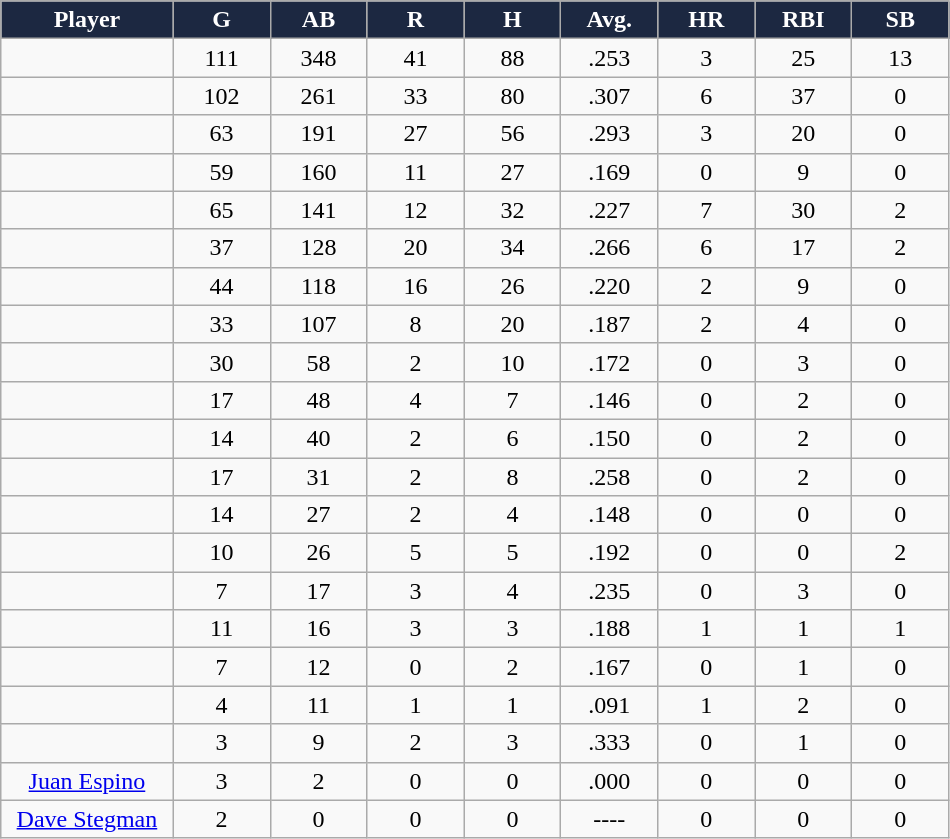<table class="wikitable sortable">
<tr>
<th style="background:#1c2841; color:white; width:16%;">Player</th>
<th style="background:#1c2841; color:white; width:9%;">G</th>
<th style="background:#1c2841; color:white; width:9%;">AB</th>
<th style="background:#1c2841; color:white; width:9%;">R</th>
<th style="background:#1c2841; color:white; width:9%;">H</th>
<th style="background:#1c2841; color:white; width:9%;">Avg.</th>
<th style="background:#1c2841; color:white; width:9%;">HR</th>
<th style="background:#1c2841; color:white; width:9%;">RBI</th>
<th style="background:#1c2841; color:white; width:9%;">SB</th>
</tr>
<tr style="text-align:center;">
<td></td>
<td>111</td>
<td>348</td>
<td>41</td>
<td>88</td>
<td>.253</td>
<td>3</td>
<td>25</td>
<td>13</td>
</tr>
<tr style="text-align:center;">
<td></td>
<td>102</td>
<td>261</td>
<td>33</td>
<td>80</td>
<td>.307</td>
<td>6</td>
<td>37</td>
<td>0</td>
</tr>
<tr style="text-align:center;">
<td></td>
<td>63</td>
<td>191</td>
<td>27</td>
<td>56</td>
<td>.293</td>
<td>3</td>
<td>20</td>
<td>0</td>
</tr>
<tr style="text-align:center;">
<td></td>
<td>59</td>
<td>160</td>
<td>11</td>
<td>27</td>
<td>.169</td>
<td>0</td>
<td>9</td>
<td>0</td>
</tr>
<tr style="text-align:center;">
<td></td>
<td>65</td>
<td>141</td>
<td>12</td>
<td>32</td>
<td>.227</td>
<td>7</td>
<td>30</td>
<td>2</td>
</tr>
<tr style="text-align:center;">
<td></td>
<td>37</td>
<td>128</td>
<td>20</td>
<td>34</td>
<td>.266</td>
<td>6</td>
<td>17</td>
<td>2</td>
</tr>
<tr style="text-align:center;">
<td></td>
<td>44</td>
<td>118</td>
<td>16</td>
<td>26</td>
<td>.220</td>
<td>2</td>
<td>9</td>
<td>0</td>
</tr>
<tr style="text-align:center;">
<td></td>
<td>33</td>
<td>107</td>
<td>8</td>
<td>20</td>
<td>.187</td>
<td>2</td>
<td>4</td>
<td>0</td>
</tr>
<tr style="text-align:center;">
<td></td>
<td>30</td>
<td>58</td>
<td>2</td>
<td>10</td>
<td>.172</td>
<td>0</td>
<td>3</td>
<td>0</td>
</tr>
<tr style="text-align:center;">
<td></td>
<td>17</td>
<td>48</td>
<td>4</td>
<td>7</td>
<td>.146</td>
<td>0</td>
<td>2</td>
<td>0</td>
</tr>
<tr style="text-align:center;">
<td></td>
<td>14</td>
<td>40</td>
<td>2</td>
<td>6</td>
<td>.150</td>
<td>0</td>
<td>2</td>
<td>0</td>
</tr>
<tr style="text-align:center;">
<td></td>
<td>17</td>
<td>31</td>
<td>2</td>
<td>8</td>
<td>.258</td>
<td>0</td>
<td>2</td>
<td>0</td>
</tr>
<tr style="text-align:center;">
<td></td>
<td>14</td>
<td>27</td>
<td>2</td>
<td>4</td>
<td>.148</td>
<td>0</td>
<td>0</td>
<td>0</td>
</tr>
<tr style="text-align:center;">
<td></td>
<td>10</td>
<td>26</td>
<td>5</td>
<td>5</td>
<td>.192</td>
<td>0</td>
<td>0</td>
<td>2</td>
</tr>
<tr style="text-align:center;">
<td></td>
<td>7</td>
<td>17</td>
<td>3</td>
<td>4</td>
<td>.235</td>
<td>0</td>
<td>3</td>
<td>0</td>
</tr>
<tr style="text-align:center;">
<td></td>
<td>11</td>
<td>16</td>
<td>3</td>
<td>3</td>
<td>.188</td>
<td>1</td>
<td>1</td>
<td>1</td>
</tr>
<tr style="text-align:center;">
<td></td>
<td>7</td>
<td>12</td>
<td>0</td>
<td>2</td>
<td>.167</td>
<td>0</td>
<td>1</td>
<td>0</td>
</tr>
<tr style="text-align:center;">
<td></td>
<td>4</td>
<td>11</td>
<td>1</td>
<td>1</td>
<td>.091</td>
<td>1</td>
<td>2</td>
<td>0</td>
</tr>
<tr style="text-align:center;">
<td></td>
<td>3</td>
<td>9</td>
<td>2</td>
<td>3</td>
<td>.333</td>
<td>0</td>
<td>1</td>
<td>0</td>
</tr>
<tr align=center>
<td><a href='#'>Juan Espino</a></td>
<td>3</td>
<td>2</td>
<td>0</td>
<td>0</td>
<td>.000</td>
<td>0</td>
<td>0</td>
<td>0</td>
</tr>
<tr align=center>
<td><a href='#'>Dave Stegman</a></td>
<td>2</td>
<td>0</td>
<td>0</td>
<td>0</td>
<td>----</td>
<td>0</td>
<td>0</td>
<td>0</td>
</tr>
</table>
